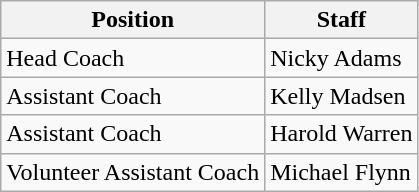<table class="wikitable">
<tr>
<th>Position</th>
<th>Staff</th>
</tr>
<tr>
<td>Head Coach</td>
<td>Nicky Adams</td>
</tr>
<tr>
<td>Assistant Coach</td>
<td>Kelly Madsen</td>
</tr>
<tr>
<td>Assistant Coach</td>
<td>Harold Warren</td>
</tr>
<tr>
<td>Volunteer Assistant Coach</td>
<td>Michael Flynn</td>
</tr>
</table>
